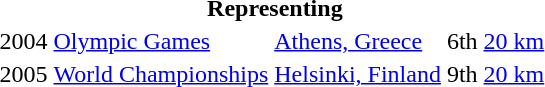<table>
<tr>
<th colspan="6">Representing </th>
</tr>
<tr>
<td>2004</td>
<td><a href='#'>Olympic Games</a></td>
<td><a href='#'>Athens, Greece</a></td>
<td>6th</td>
<td><a href='#'>20 km</a></td>
<td></td>
</tr>
<tr>
<td>2005</td>
<td><a href='#'>World Championships</a></td>
<td><a href='#'>Helsinki, Finland</a></td>
<td>9th</td>
<td><a href='#'>20 km</a></td>
<td></td>
</tr>
</table>
